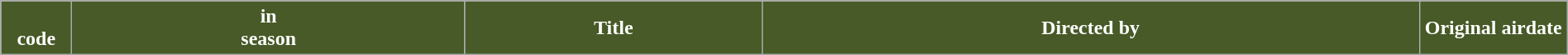<table class="wikitable plainrowheaders" style="width:100%; margin:auto;">
<tr>
<th style="background-color:#475A27; color: #ffffff; width:50px;"><br>code</th>
<th style="background-color:#475A27; color: #ffffff;"> in<br>season</th>
<th style="background-color:#475A27; color: #ffffff;">Title</th>
<th style="background-color:#475A27; color: #ffffff;">Directed by</th>
<th style="background-color:#475A27; color: #ffffff; width:112px;">Original airdate<br>


















</th>
</tr>
</table>
